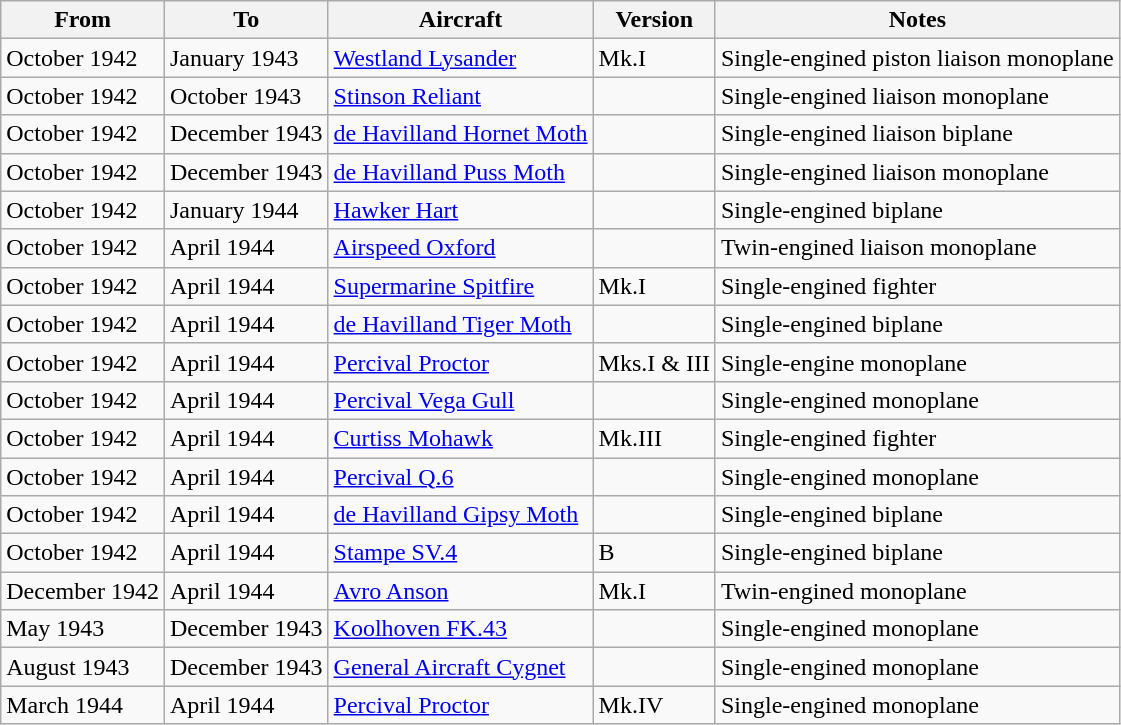<table class="wikitable">
<tr>
<th>From</th>
<th>To</th>
<th>Aircraft</th>
<th>Version</th>
<th>Notes</th>
</tr>
<tr>
<td>October 1942</td>
<td>January 1943</td>
<td><a href='#'>Westland Lysander</a></td>
<td>Mk.I</td>
<td>Single-engined piston liaison monoplane</td>
</tr>
<tr>
<td>October 1942</td>
<td>October 1943</td>
<td><a href='#'>Stinson Reliant</a></td>
<td></td>
<td>Single-engined liaison monoplane</td>
</tr>
<tr>
<td>October 1942</td>
<td>December 1943</td>
<td><a href='#'>de Havilland Hornet Moth</a></td>
<td></td>
<td>Single-engined liaison biplane</td>
</tr>
<tr>
<td>October 1942</td>
<td>December 1943</td>
<td><a href='#'>de Havilland Puss Moth</a></td>
<td></td>
<td>Single-engined liaison monoplane</td>
</tr>
<tr>
<td>October 1942</td>
<td>January 1944</td>
<td><a href='#'>Hawker Hart</a></td>
<td></td>
<td>Single-engined biplane</td>
</tr>
<tr>
<td>October 1942</td>
<td>April 1944</td>
<td><a href='#'>Airspeed Oxford</a></td>
<td></td>
<td>Twin-engined liaison monoplane</td>
</tr>
<tr>
<td>October 1942</td>
<td>April 1944</td>
<td><a href='#'>Supermarine Spitfire</a></td>
<td>Mk.I</td>
<td>Single-engined fighter</td>
</tr>
<tr>
<td>October 1942</td>
<td>April 1944</td>
<td><a href='#'>de Havilland Tiger Moth</a></td>
<td></td>
<td>Single-engined biplane</td>
</tr>
<tr>
<td>October 1942</td>
<td>April 1944</td>
<td><a href='#'>Percival Proctor</a></td>
<td>Mks.I & III</td>
<td>Single-engine monoplane</td>
</tr>
<tr>
<td>October 1942</td>
<td>April 1944</td>
<td><a href='#'>Percival Vega Gull</a></td>
<td></td>
<td>Single-engined monoplane</td>
</tr>
<tr>
<td>October 1942</td>
<td>April 1944</td>
<td><a href='#'>Curtiss Mohawk</a></td>
<td>Mk.III</td>
<td>Single-engined fighter</td>
</tr>
<tr>
<td>October 1942</td>
<td>April 1944</td>
<td><a href='#'>Percival Q.6</a></td>
<td></td>
<td>Single-engined monoplane</td>
</tr>
<tr>
<td>October 1942</td>
<td>April 1944</td>
<td><a href='#'>de Havilland Gipsy Moth</a></td>
<td></td>
<td>Single-engined biplane</td>
</tr>
<tr>
<td>October 1942</td>
<td>April 1944</td>
<td><a href='#'>Stampe SV.4</a></td>
<td>B</td>
<td>Single-engined biplane</td>
</tr>
<tr>
<td>December 1942</td>
<td>April 1944</td>
<td><a href='#'>Avro Anson</a></td>
<td>Mk.I</td>
<td>Twin-engined monoplane</td>
</tr>
<tr>
<td>May 1943</td>
<td>December 1943</td>
<td><a href='#'>Koolhoven FK.43</a></td>
<td></td>
<td>Single-engined monoplane</td>
</tr>
<tr>
<td>August 1943</td>
<td>December 1943</td>
<td><a href='#'>General Aircraft Cygnet</a></td>
<td></td>
<td>Single-engined monoplane</td>
</tr>
<tr>
<td>March 1944</td>
<td>April 1944</td>
<td><a href='#'>Percival Proctor</a></td>
<td>Mk.IV</td>
<td>Single-engined monoplane</td>
</tr>
</table>
